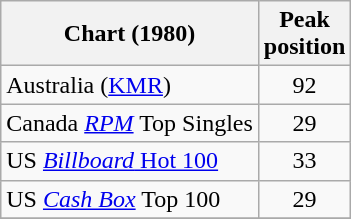<table class="wikitable sortable">
<tr>
<th>Chart (1980)</th>
<th>Peak<br>position</th>
</tr>
<tr>
<td>Australia (<a href='#'>KMR</a>)</td>
<td style="text-align:center;">92</td>
</tr>
<tr>
<td>Canada <em><a href='#'>RPM</a></em> Top Singles</td>
<td style="text-align:center;">29</td>
</tr>
<tr>
<td>US <a href='#'><em>Billboard</em> Hot 100</a></td>
<td style="text-align:center;">33</td>
</tr>
<tr>
<td>US <a href='#'><em>Cash Box</em></a> Top 100</td>
<td align="center">29</td>
</tr>
<tr>
</tr>
</table>
